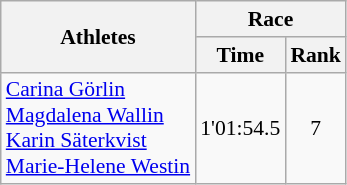<table class="wikitable" border="1" style="font-size:90%">
<tr>
<th rowspan=2>Athletes</th>
<th colspan=2>Race</th>
</tr>
<tr>
<th>Time</th>
<th>Rank</th>
</tr>
<tr>
<td><a href='#'>Carina Görlin</a><br><a href='#'>Magdalena Wallin</a><br><a href='#'>Karin Säterkvist</a><br><a href='#'>Marie-Helene Westin</a></td>
<td align=center>1'01:54.5</td>
<td align=center>7</td>
</tr>
</table>
